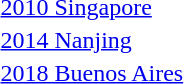<table>
<tr>
<td><a href='#'>2010 Singapore</a><br></td>
<td></td>
<td></td>
<td></td>
</tr>
<tr>
<td><a href='#'>2014 Nanjing</a><br></td>
<td></td>
<td></td>
<td></td>
</tr>
<tr>
<td><a href='#'>2018 Buenos Aires</a><br></td>
<td></td>
<td></td>
<td></td>
</tr>
</table>
